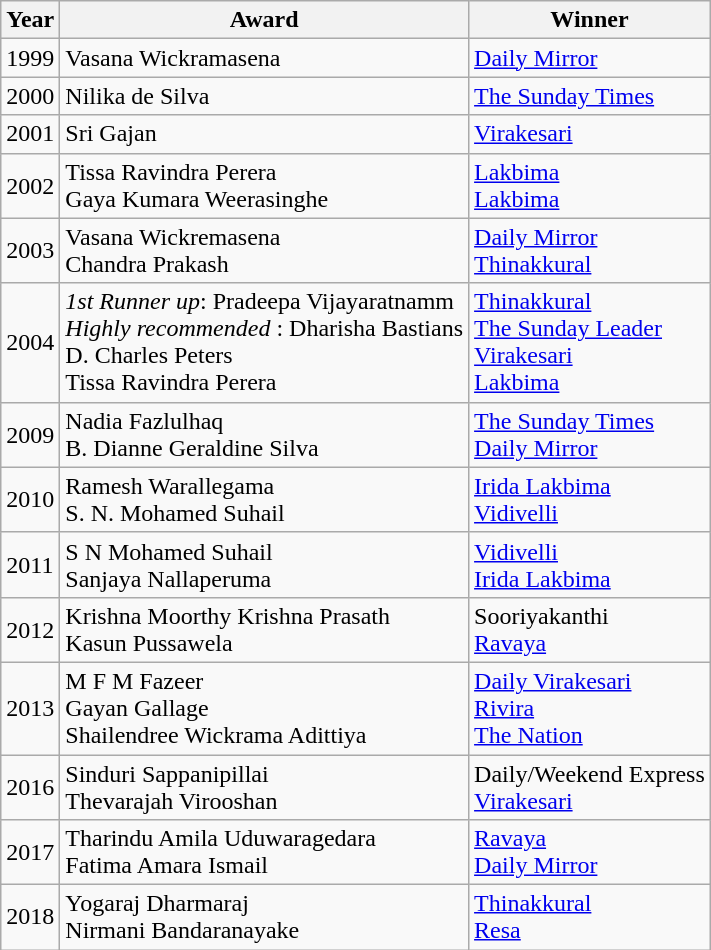<table class="wikitable sortable mw-collapsible mw-collapsed">
<tr>
<th>Year</th>
<th>Award</th>
<th>Winner</th>
</tr>
<tr>
<td>1999</td>
<td>Vasana Wickramasena</td>
<td><a href='#'>Daily Mirror</a></td>
</tr>
<tr>
<td>2000</td>
<td>Nilika de Silva</td>
<td><a href='#'>The Sunday Times</a></td>
</tr>
<tr>
<td>2001</td>
<td>Sri Gajan</td>
<td><a href='#'>Virakesari</a></td>
</tr>
<tr>
<td>2002</td>
<td>Tissa Ravindra Perera<br>Gaya Kumara Weerasinghe</td>
<td><a href='#'>Lakbima</a><br><a href='#'>Lakbima</a></td>
</tr>
<tr>
<td>2003</td>
<td>Vasana Wickremasena<br>Chandra Prakash</td>
<td><a href='#'>Daily Mirror</a><br><a href='#'>Thinakkural</a></td>
</tr>
<tr>
<td>2004</td>
<td><em>1st Runner up</em>: Pradeepa Vijayaratnamm<br><em>Highly recommended</em> : Dharisha Bastians<br>D. Charles Peters<br>Tissa Ravindra Perera</td>
<td><a href='#'>Thinakkural</a><br><a href='#'>The Sunday Leader</a><br><a href='#'>Virakesari</a><br><a href='#'>Lakbima</a></td>
</tr>
<tr>
<td>2009</td>
<td>Nadia Fazlulhaq<br>B. Dianne Geraldine Silva</td>
<td><a href='#'>The Sunday Times</a><br><a href='#'>Daily Mirror</a></td>
</tr>
<tr>
<td>2010</td>
<td>Ramesh Warallegama<br>S. N. Mohamed Suhail</td>
<td><a href='#'>Irida Lakbima</a><br><a href='#'>Vidivelli</a></td>
</tr>
<tr>
<td>2011</td>
<td>S N Mohamed Suhail<br>Sanjaya Nallaperuma</td>
<td><a href='#'>Vidivelli</a><br><a href='#'>Irida Lakbima</a></td>
</tr>
<tr>
<td>2012</td>
<td>Krishna Moorthy Krishna Prasath<br>Kasun Pussawela</td>
<td>Sooriyakanthi<br><a href='#'>Ravaya</a></td>
</tr>
<tr>
<td>2013</td>
<td>M F M Fazeer<br>Gayan Gallage<br>Shailendree Wickrama Adittiya</td>
<td><a href='#'>Daily Virakesari</a><br><a href='#'>Rivira</a><br><a href='#'>The Nation</a></td>
</tr>
<tr>
<td>2016</td>
<td>Sinduri Sappanipillai<br>Thevarajah Virooshan</td>
<td>Daily/Weekend Express<br><a href='#'>Virakesari</a></td>
</tr>
<tr>
<td>2017</td>
<td>Tharindu Amila Uduwaragedara<br>Fatima Amara Ismail</td>
<td><a href='#'>Ravaya</a><br><a href='#'>Daily Mirror</a></td>
</tr>
<tr>
<td>2018</td>
<td>Yogaraj Dharmaraj<br>Nirmani Bandaranayake</td>
<td><a href='#'>Thinakkural</a><br><a href='#'>Resa</a></td>
</tr>
</table>
